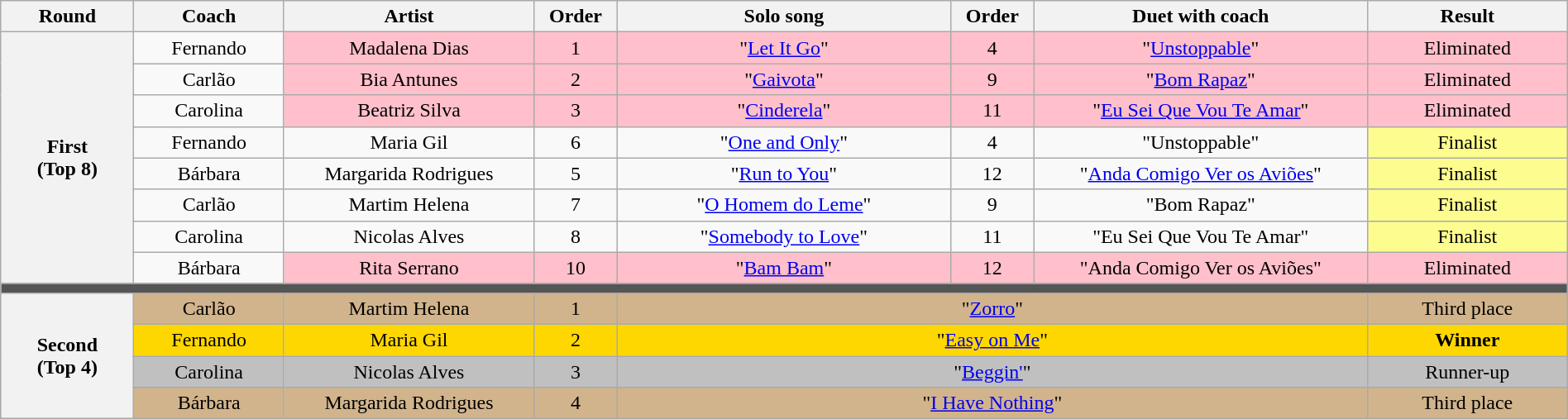<table class="wikitable" style="text-align:center; width:100%">
<tr>
<th style="width:08%">Round</th>
<th style="width:09%">Coach</th>
<th style="width:15%">Artist</th>
<th style="width:05%">Order</th>
<th style="width:20%">Solo song</th>
<th style="width:05%">Order</th>
<th style="width:20%">Duet with coach</th>
<th style="width:12%">Result</th>
</tr>
<tr>
<th rowspan="8">First<br>(Top 8)</th>
<td>Fernando</td>
<td style="background:pink">Madalena Dias</td>
<td style="background:pink">1</td>
<td style="background:pink">"<a href='#'>Let It Go</a>"</td>
<td style="background:pink">4</td>
<td style="background:pink">"<a href='#'>Unstoppable</a>"</td>
<td style="background:pink">Eliminated</td>
</tr>
<tr>
<td>Carlão</td>
<td style="background:pink">Bia Antunes</td>
<td style="background:pink">2</td>
<td style="background:pink">"<a href='#'>Gaivota</a>"</td>
<td style="background:pink">9</td>
<td style="background:pink">"<a href='#'>Bom Rapaz</a>"</td>
<td style="background:pink">Eliminated</td>
</tr>
<tr>
<td>Carolina</td>
<td style="background:pink">Beatriz Silva</td>
<td style="background:pink">3</td>
<td style="background:pink">"<a href='#'>Cinderela</a>"</td>
<td style="background:pink">11</td>
<td style="background:pink">"<a href='#'>Eu Sei Que Vou Te Amar</a>"</td>
<td style="background:pink">Eliminated</td>
</tr>
<tr>
<td>Fernando</td>
<td>Maria Gil</td>
<td>6</td>
<td>"<a href='#'>One and Only</a>"</td>
<td>4</td>
<td>"Unstoppable"</td>
<td style="background:#fdfc8f">Finalist</td>
</tr>
<tr>
<td>Bárbara</td>
<td>Margarida Rodrigues</td>
<td>5</td>
<td>"<a href='#'>Run to You</a>"</td>
<td>12</td>
<td>"<a href='#'>Anda Comigo Ver os Aviões</a>"</td>
<td style="background:#fdfc8f">Finalist</td>
</tr>
<tr>
<td>Carlão</td>
<td>Martim Helena</td>
<td>7</td>
<td>"<a href='#'>O Homem do Leme</a>"</td>
<td>9</td>
<td>"Bom Rapaz"</td>
<td style="background:#fdfc8f">Finalist</td>
</tr>
<tr>
<td>Carolina</td>
<td>Nicolas Alves</td>
<td>8</td>
<td>"<a href='#'>Somebody to Love</a>"</td>
<td>11</td>
<td>"Eu Sei Que Vou Te Amar"</td>
<td style="background:#fdfc8f">Finalist</td>
</tr>
<tr>
<td>Bárbara</td>
<td style="background:pink">Rita Serrano</td>
<td style="background:pink">10</td>
<td style="background:pink">"<a href='#'>Bam Bam</a>"</td>
<td style="background:pink">12</td>
<td style="background:pink">"Anda Comigo Ver os Aviões"</td>
<td style="background:pink">Eliminated</td>
</tr>
<tr>
<td colspan="8" bgcolor="#555"></td>
</tr>
<tr style="background: tan">
<th rowspan="5">Second<br>(Top 4)</th>
<td>Carlão</td>
<td>Martim Helena</td>
<td>1</td>
<td colspan="3">"<a href='#'>Zorro</a>"</td>
<td>Third place</td>
</tr>
<tr style="background: gold">
<td>Fernando</td>
<td>Maria Gil</td>
<td>2</td>
<td colspan="3">"<a href='#'>Easy on Me</a>"</td>
<td><strong>Winner</strong></td>
</tr>
<tr style="background: silver">
<td>Carolina</td>
<td>Nicolas Alves</td>
<td>3</td>
<td colspan="3">"<a href='#'>Beggin'</a>"</td>
<td>Runner-up</td>
</tr>
<tr style="background: tan">
<td>Bárbara</td>
<td>Margarida Rodrigues</td>
<td>4</td>
<td colspan="3">"<a href='#'>I Have Nothing</a>"</td>
<td>Third place</td>
</tr>
</table>
